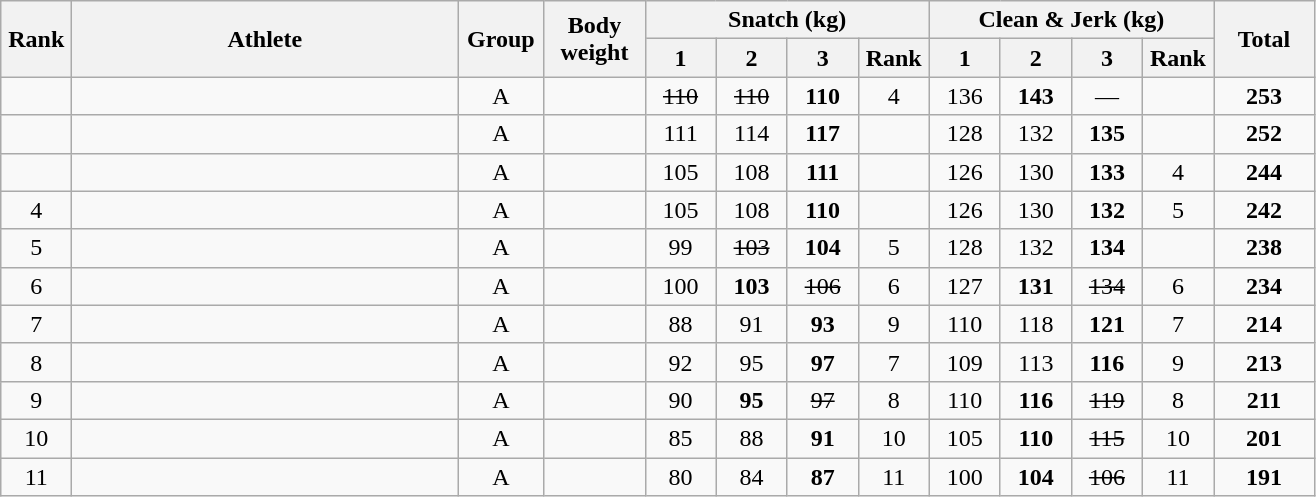<table class = "wikitable" style="text-align:center;">
<tr>
<th rowspan=2 width=40>Rank</th>
<th rowspan=2 width=250>Athlete</th>
<th rowspan=2 width=50>Group</th>
<th rowspan=2 width=60>Body weight</th>
<th colspan=4>Snatch (kg)</th>
<th colspan=4>Clean & Jerk (kg)</th>
<th rowspan=2 width=60>Total</th>
</tr>
<tr>
<th width=40>1</th>
<th width=40>2</th>
<th width=40>3</th>
<th width=40>Rank</th>
<th width=40>1</th>
<th width=40>2</th>
<th width=40>3</th>
<th width=40>Rank</th>
</tr>
<tr>
<td></td>
<td align=left></td>
<td>A</td>
<td></td>
<td><s>110</s></td>
<td><s>110</s></td>
<td><strong>110</strong></td>
<td>4</td>
<td>136</td>
<td><strong>143</strong></td>
<td>—</td>
<td></td>
<td><strong>253</strong></td>
</tr>
<tr>
<td></td>
<td align=left></td>
<td>A</td>
<td></td>
<td>111</td>
<td>114</td>
<td><strong>117</strong></td>
<td></td>
<td>128</td>
<td>132</td>
<td><strong>135</strong></td>
<td></td>
<td><strong>252</strong></td>
</tr>
<tr>
<td></td>
<td align=left></td>
<td>A</td>
<td></td>
<td>105</td>
<td>108</td>
<td><strong>111</strong></td>
<td></td>
<td>126</td>
<td>130</td>
<td><strong>133</strong></td>
<td>4</td>
<td><strong>244</strong></td>
</tr>
<tr>
<td>4</td>
<td align=left></td>
<td>A</td>
<td></td>
<td>105</td>
<td>108</td>
<td><strong>110</strong></td>
<td></td>
<td>126</td>
<td>130</td>
<td><strong>132</strong></td>
<td>5</td>
<td><strong>242</strong></td>
</tr>
<tr>
<td>5</td>
<td align=left></td>
<td>A</td>
<td></td>
<td>99</td>
<td><s>103</s></td>
<td><strong>104</strong></td>
<td>5</td>
<td>128</td>
<td>132</td>
<td><strong>134</strong></td>
<td></td>
<td><strong>238</strong></td>
</tr>
<tr>
<td>6</td>
<td align=left></td>
<td>A</td>
<td></td>
<td>100</td>
<td><strong>103</strong></td>
<td><s>106</s></td>
<td>6</td>
<td>127</td>
<td><strong>131</strong></td>
<td><s>134</s></td>
<td>6</td>
<td><strong>234</strong></td>
</tr>
<tr>
<td>7</td>
<td align=left></td>
<td>A</td>
<td></td>
<td>88</td>
<td>91</td>
<td><strong>93</strong></td>
<td>9</td>
<td>110</td>
<td>118</td>
<td><strong>121</strong></td>
<td>7</td>
<td><strong>214</strong></td>
</tr>
<tr>
<td>8</td>
<td align=left></td>
<td>A</td>
<td></td>
<td>92</td>
<td>95</td>
<td><strong>97</strong></td>
<td>7</td>
<td>109</td>
<td>113</td>
<td><strong>116</strong></td>
<td>9</td>
<td><strong>213</strong></td>
</tr>
<tr>
<td>9</td>
<td align=left></td>
<td>A</td>
<td></td>
<td>90</td>
<td><strong>95</strong></td>
<td><s>97</s></td>
<td>8</td>
<td>110</td>
<td><strong>116</strong></td>
<td><s>119</s></td>
<td>8</td>
<td><strong>211</strong></td>
</tr>
<tr>
<td>10</td>
<td align=left></td>
<td>A</td>
<td></td>
<td>85</td>
<td>88</td>
<td><strong>91</strong></td>
<td>10</td>
<td>105</td>
<td><strong>110</strong></td>
<td><s>115</s></td>
<td>10</td>
<td><strong>201</strong></td>
</tr>
<tr>
<td>11</td>
<td align=left></td>
<td>A</td>
<td></td>
<td>80</td>
<td>84</td>
<td><strong>87</strong></td>
<td>11</td>
<td>100</td>
<td><strong>104</strong></td>
<td><s>106</s></td>
<td>11</td>
<td><strong>191</strong></td>
</tr>
</table>
